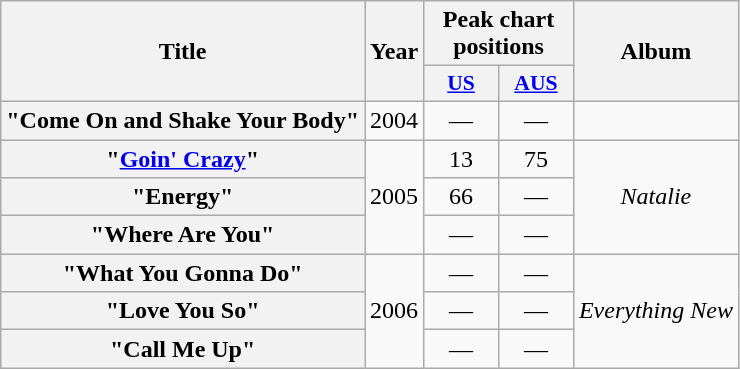<table class="wikitable plainrowheaders" style="text-align:center;">
<tr>
<th scope="col" rowspan="2">Title</th>
<th scope="col" rowspan="2">Year</th>
<th scope="col" colspan="2">Peak chart positions</th>
<th scope="col" rowspan="2">Album</th>
</tr>
<tr>
<th scope="col" style="width:3em;font-size:90%;"><a href='#'>US</a><br></th>
<th scope="col" style="width:3em;font-size:90%;"><a href='#'>AUS</a><br></th>
</tr>
<tr>
<th scope="row">"Come On and Shake Your Body"<br></th>
<td>2004</td>
<td>—</td>
<td>—</td>
<td></td>
</tr>
<tr>
<th scope="row">"<a href='#'>Goin' Crazy</a>"</th>
<td rowspan="3">2005</td>
<td>13</td>
<td>75</td>
<td rowspan="3"><em>Natalie</em></td>
</tr>
<tr>
<th scope="row">"Energy"<br></th>
<td>66</td>
<td>—</td>
</tr>
<tr>
<th scope="row">"Where Are You"<br></th>
<td>—</td>
<td>—</td>
</tr>
<tr>
<th scope="row">"What You Gonna Do"<br></th>
<td rowspan="3">2006</td>
<td>—</td>
<td>—</td>
<td rowspan="3"><em>Everything New</em></td>
</tr>
<tr>
<th scope="row">"Love You So"</th>
<td>—</td>
<td>—</td>
</tr>
<tr>
<th scope="row">"Call Me Up"</th>
<td>—</td>
<td>—</td>
</tr>
</table>
